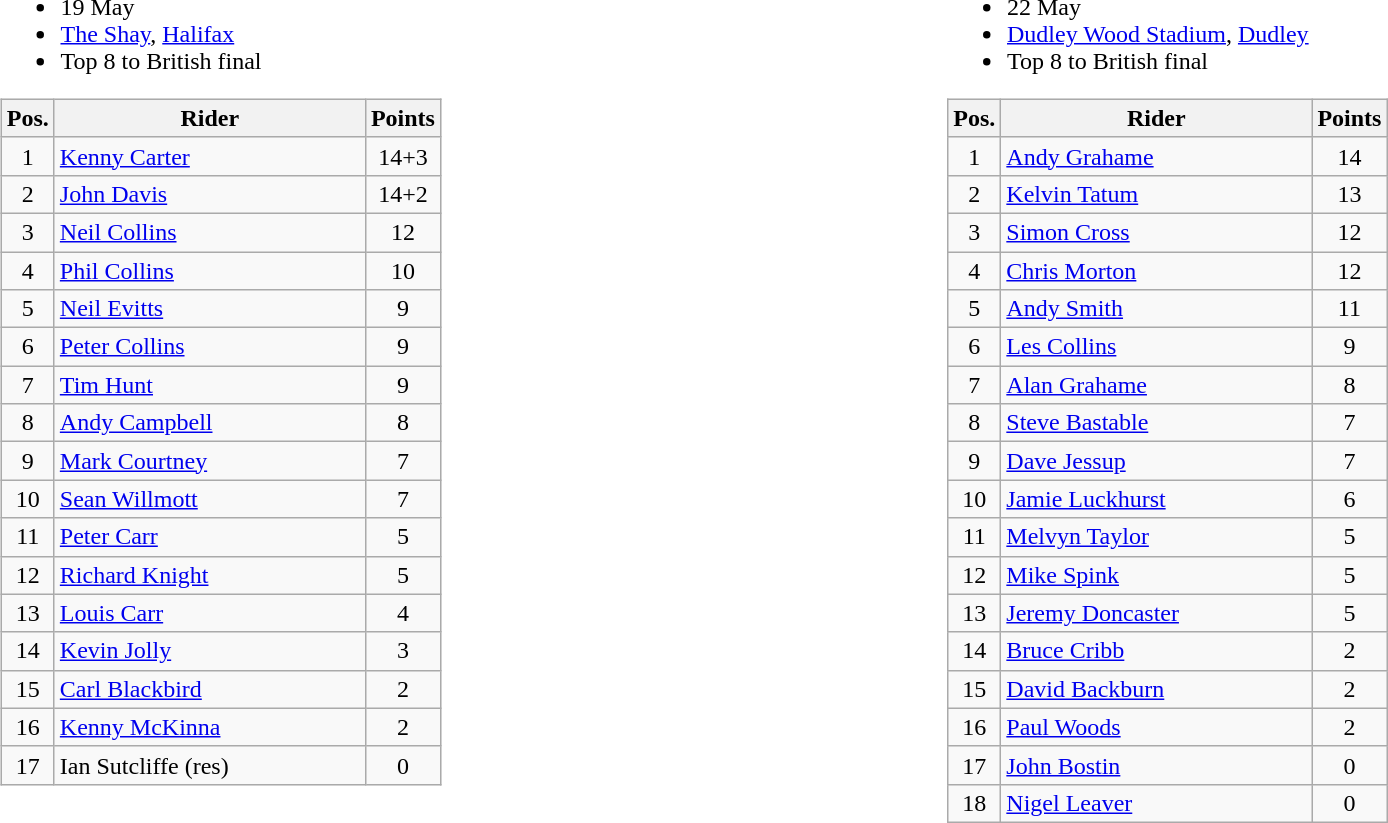<table width=100%>
<tr>
<td width=50% valign=top><br><ul><li>19 May</li><li> <a href='#'>The Shay</a>, <a href='#'>Halifax</a></li><li>Top 8 to British final</li></ul><table class="wikitable" style="text-align:center;">
<tr>
<th width=25px>Pos.</th>
<th width=200px>Rider</th>
<th width=40px>Points</th>
</tr>
<tr>
<td>1</td>
<td align=left><a href='#'>Kenny Carter</a></td>
<td>14+3</td>
</tr>
<tr>
<td>2</td>
<td align=left><a href='#'>John Davis</a></td>
<td>14+2</td>
</tr>
<tr>
<td>3</td>
<td align=left><a href='#'>Neil Collins</a></td>
<td>12</td>
</tr>
<tr>
<td>4</td>
<td align=left><a href='#'>Phil Collins</a></td>
<td>10</td>
</tr>
<tr>
<td>5</td>
<td align=left><a href='#'>Neil Evitts</a></td>
<td>9</td>
</tr>
<tr>
<td>6</td>
<td align=left><a href='#'>Peter Collins</a></td>
<td>9</td>
</tr>
<tr>
<td>7</td>
<td align=left><a href='#'>Tim Hunt</a></td>
<td>9</td>
</tr>
<tr>
<td>8</td>
<td align=left><a href='#'>Andy Campbell</a></td>
<td>8</td>
</tr>
<tr>
<td>9</td>
<td align=left><a href='#'>Mark Courtney</a></td>
<td>7</td>
</tr>
<tr>
<td>10</td>
<td align=left><a href='#'>Sean Willmott</a></td>
<td>7</td>
</tr>
<tr>
<td>11</td>
<td align=left><a href='#'>Peter Carr</a></td>
<td>5</td>
</tr>
<tr>
<td>12</td>
<td align=left><a href='#'>Richard Knight</a></td>
<td>5</td>
</tr>
<tr>
<td>13</td>
<td align=left><a href='#'>Louis Carr</a></td>
<td>4</td>
</tr>
<tr>
<td>14</td>
<td align=left><a href='#'>Kevin Jolly</a></td>
<td>3</td>
</tr>
<tr>
<td>15</td>
<td align=left><a href='#'>Carl Blackbird</a></td>
<td>2</td>
</tr>
<tr>
<td>16</td>
<td align=left><a href='#'>Kenny McKinna</a></td>
<td>2</td>
</tr>
<tr>
<td>17</td>
<td align=left>Ian Sutcliffe (res)</td>
<td>0</td>
</tr>
</table>
</td>
<td width=50% valign=top><br><ul><li>22 May</li><li> <a href='#'>Dudley Wood Stadium</a>, <a href='#'>Dudley</a></li><li>Top 8 to British final</li></ul><table class="wikitable" style="text-align:center;">
<tr>
<th width=25px>Pos.</th>
<th width=200px>Rider</th>
<th width=40px>Points</th>
</tr>
<tr>
<td>1</td>
<td align=left><a href='#'>Andy Grahame</a></td>
<td>14</td>
</tr>
<tr>
<td>2</td>
<td align=left><a href='#'>Kelvin Tatum</a></td>
<td>13</td>
</tr>
<tr>
<td>3</td>
<td align=left><a href='#'>Simon Cross</a></td>
<td>12</td>
</tr>
<tr>
<td>4</td>
<td align=left><a href='#'>Chris Morton</a></td>
<td>12</td>
</tr>
<tr>
<td>5</td>
<td align=left><a href='#'>Andy Smith</a></td>
<td>11</td>
</tr>
<tr>
<td>6</td>
<td align=left><a href='#'>Les Collins</a></td>
<td>9</td>
</tr>
<tr>
<td>7</td>
<td align=left><a href='#'>Alan Grahame</a></td>
<td>8</td>
</tr>
<tr>
<td>8</td>
<td align=left><a href='#'>Steve Bastable</a></td>
<td>7</td>
</tr>
<tr>
<td>9</td>
<td align=left><a href='#'>Dave Jessup</a></td>
<td>7</td>
</tr>
<tr>
<td>10</td>
<td align=left><a href='#'>Jamie Luckhurst</a></td>
<td>6</td>
</tr>
<tr>
<td>11</td>
<td align=left><a href='#'>Melvyn Taylor</a></td>
<td>5</td>
</tr>
<tr>
<td>12</td>
<td align=left><a href='#'>Mike Spink</a></td>
<td>5</td>
</tr>
<tr>
<td>13</td>
<td align=left><a href='#'>Jeremy Doncaster</a></td>
<td>5</td>
</tr>
<tr>
<td>14</td>
<td align=left><a href='#'>Bruce Cribb</a></td>
<td>2</td>
</tr>
<tr>
<td>15</td>
<td align=left><a href='#'>David Backburn</a></td>
<td>2</td>
</tr>
<tr>
<td>16</td>
<td align=left><a href='#'>Paul Woods</a></td>
<td>2</td>
</tr>
<tr>
<td>17</td>
<td align=left><a href='#'>John Bostin</a></td>
<td>0</td>
</tr>
<tr>
<td>18</td>
<td align=left><a href='#'>Nigel Leaver</a></td>
<td>0</td>
</tr>
</table>
</td>
</tr>
</table>
